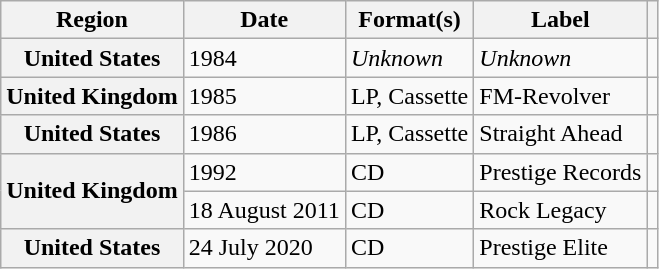<table class="wikitable plainrowheaders">
<tr>
<th scope="col">Region</th>
<th scope="col">Date</th>
<th scope="col">Format(s)</th>
<th scope="col">Label</th>
<th scope="col"></th>
</tr>
<tr>
<th scope="row">United States</th>
<td>1984</td>
<td><em>Unknown</em></td>
<td><em>Unknown</em></td>
<td></td>
</tr>
<tr>
<th scope="row">United Kingdom</th>
<td>1985</td>
<td>LP, Cassette</td>
<td>FM-Revolver</td>
<td style="text-align:center;"></td>
</tr>
<tr>
<th scope="row">United States</th>
<td>1986</td>
<td>LP, Cassette</td>
<td>Straight Ahead</td>
<td></td>
</tr>
<tr>
<th rowspan="2" scope="row">United Kingdom</th>
<td>1992</td>
<td>CD</td>
<td>Prestige Records</td>
<td></td>
</tr>
<tr>
<td>18 August 2011</td>
<td>CD</td>
<td>Rock Legacy</td>
<td></td>
</tr>
<tr>
<th scope="row">United States</th>
<td>24 July 2020</td>
<td>CD</td>
<td>Prestige Elite</td>
<td style="text-align:center;"></td>
</tr>
</table>
